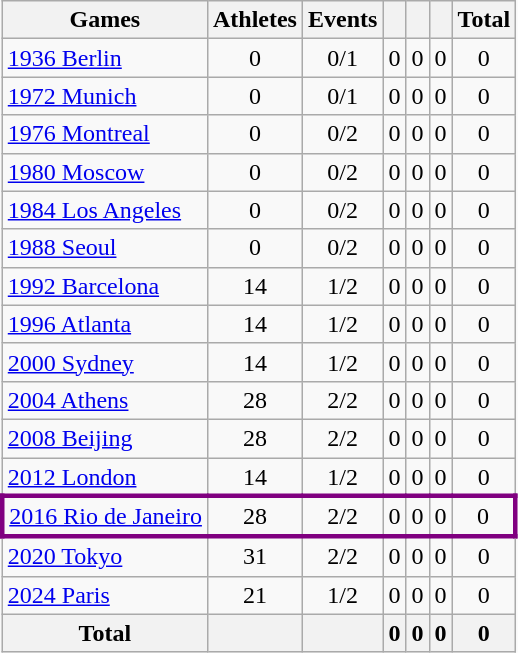<table class="wikitable sortable" style="text-align:center">
<tr>
<th>Games</th>
<th>Athletes</th>
<th>Events</th>
<th width:3em; font-weight:bold;"></th>
<th width:3em; font-weight:bold;"></th>
<th width:3em; font-weight:bold;"></th>
<th style="width:3; font-weight:bold;">Total</th>
</tr>
<tr>
<td align=left> <a href='#'>1936 Berlin</a></td>
<td>0</td>
<td>0/1</td>
<td>0</td>
<td>0</td>
<td>0</td>
<td>0</td>
</tr>
<tr>
<td align=left> <a href='#'>1972 Munich</a></td>
<td>0</td>
<td>0/1</td>
<td>0</td>
<td>0</td>
<td>0</td>
<td>0</td>
</tr>
<tr>
<td align=left> <a href='#'>1976 Montreal</a></td>
<td>0</td>
<td>0/2</td>
<td>0</td>
<td>0</td>
<td>0</td>
<td>0</td>
</tr>
<tr>
<td align=left> <a href='#'>1980 Moscow</a></td>
<td>0</td>
<td>0/2</td>
<td>0</td>
<td>0</td>
<td>0</td>
<td>0</td>
</tr>
<tr>
<td align=left> <a href='#'>1984 Los Angeles</a></td>
<td>0</td>
<td>0/2</td>
<td>0</td>
<td>0</td>
<td>0</td>
<td>0</td>
</tr>
<tr>
<td align=left> <a href='#'>1988 Seoul</a></td>
<td>0</td>
<td>0/2</td>
<td>0</td>
<td>0</td>
<td>0</td>
<td>0</td>
</tr>
<tr>
<td align=left>  <a href='#'>1992 Barcelona</a></td>
<td>14</td>
<td>1/2</td>
<td>0</td>
<td>0</td>
<td>0</td>
<td>0</td>
</tr>
<tr>
<td align=left> <a href='#'>1996 Atlanta</a></td>
<td>14</td>
<td>1/2</td>
<td>0</td>
<td>0</td>
<td>0</td>
<td>0</td>
</tr>
<tr>
<td align=left> <a href='#'>2000 Sydney</a></td>
<td>14</td>
<td>1/2</td>
<td>0</td>
<td>0</td>
<td>0</td>
<td>0</td>
</tr>
<tr>
<td align=left> <a href='#'>2004 Athens</a></td>
<td>28</td>
<td>2/2</td>
<td>0</td>
<td>0</td>
<td>0</td>
<td>0</td>
</tr>
<tr>
<td align=left> <a href='#'>2008 Beijing</a></td>
<td>28</td>
<td>2/2</td>
<td>0</td>
<td>0</td>
<td>0</td>
<td>0</td>
</tr>
<tr>
<td align=left> <a href='#'>2012 London</a></td>
<td>14</td>
<td>1/2</td>
<td>0</td>
<td>0</td>
<td>0</td>
<td>0</td>
</tr>
<tr>
</tr>
<tr align=center style="border: 3px solid purple">
<td align=left> <a href='#'>2016 Rio de Janeiro</a></td>
<td>28</td>
<td>2/2</td>
<td>0</td>
<td>0</td>
<td>0</td>
<td>0</td>
</tr>
<tr>
<td align=left> <a href='#'>2020 Tokyo</a></td>
<td>31</td>
<td>2/2</td>
<td>0</td>
<td>0</td>
<td>0</td>
<td>0</td>
</tr>
<tr>
<td align=left> <a href='#'>2024 Paris</a></td>
<td>21</td>
<td>1/2</td>
<td>0</td>
<td>0</td>
<td>0</td>
<td>0</td>
</tr>
<tr>
<th>Total</th>
<th></th>
<th></th>
<th>0</th>
<th>0</th>
<th>0</th>
<th>0</th>
</tr>
</table>
